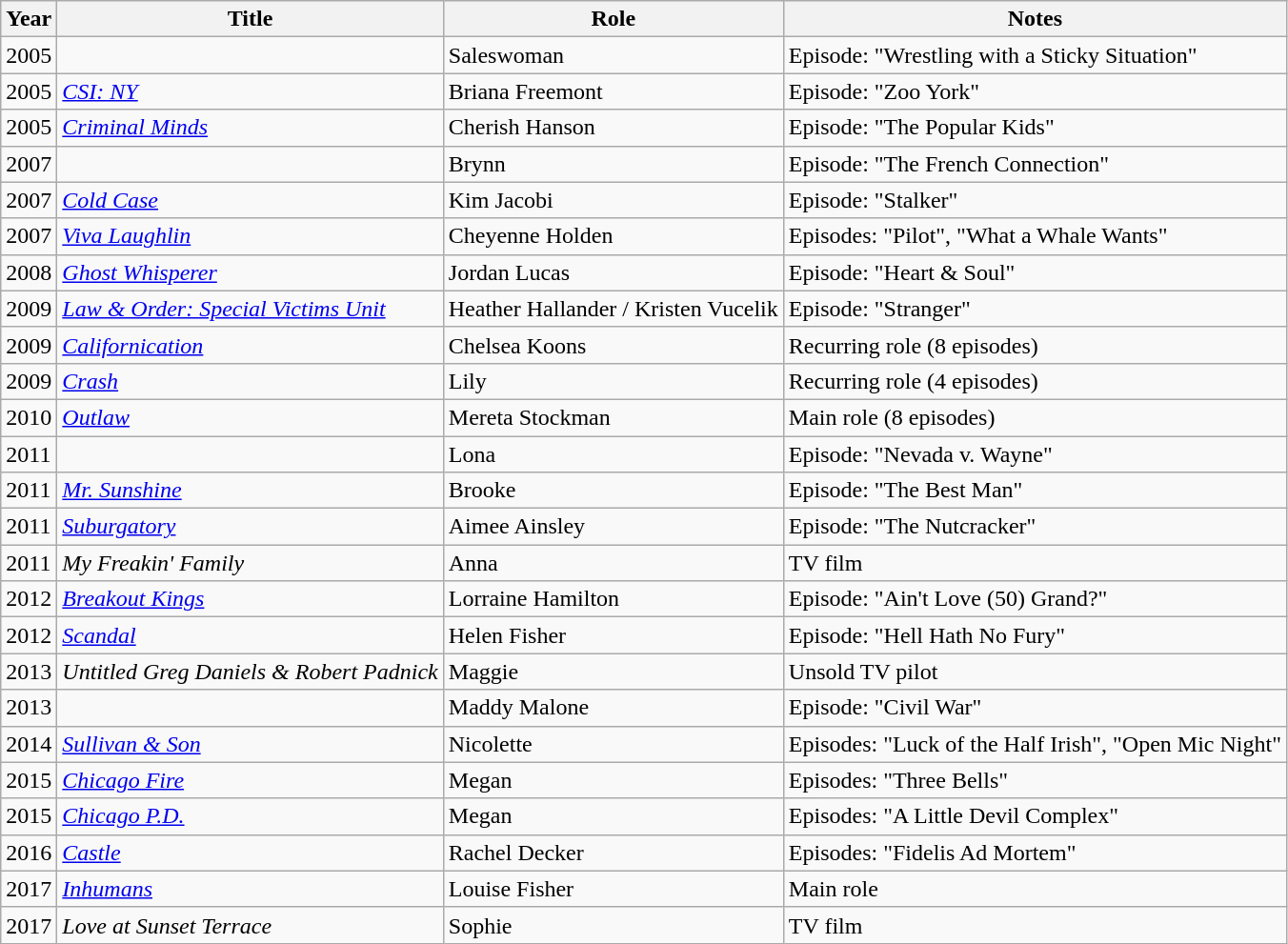<table class="wikitable sortable">
<tr>
<th>Year</th>
<th>Title</th>
<th>Role</th>
<th class="unsortable">Notes</th>
</tr>
<tr>
<td>2005</td>
<td><em></em></td>
<td>Saleswoman</td>
<td>Episode: "Wrestling with a Sticky Situation"</td>
</tr>
<tr>
<td>2005</td>
<td><em><a href='#'>CSI: NY</a></em></td>
<td>Briana Freemont</td>
<td>Episode: "Zoo York"</td>
</tr>
<tr>
<td>2005</td>
<td><em><a href='#'>Criminal Minds</a></em></td>
<td>Cherish Hanson</td>
<td>Episode: "The Popular Kids"</td>
</tr>
<tr>
<td>2007</td>
<td><em></em></td>
<td>Brynn</td>
<td>Episode: "The French Connection"</td>
</tr>
<tr>
<td>2007</td>
<td><em><a href='#'>Cold Case</a></em></td>
<td>Kim Jacobi</td>
<td>Episode: "Stalker"</td>
</tr>
<tr>
<td>2007</td>
<td><em><a href='#'>Viva Laughlin</a></em></td>
<td>Cheyenne Holden</td>
<td>Episodes: "Pilot", "What a Whale Wants"</td>
</tr>
<tr>
<td>2008</td>
<td><em><a href='#'>Ghost Whisperer</a></em></td>
<td>Jordan Lucas</td>
<td>Episode: "Heart & Soul"</td>
</tr>
<tr>
<td>2009</td>
<td><em><a href='#'>Law & Order: Special Victims Unit</a></em></td>
<td>Heather Hallander / Kristen Vucelik</td>
<td>Episode: "Stranger"</td>
</tr>
<tr>
<td>2009</td>
<td><em><a href='#'>Californication</a></em></td>
<td>Chelsea Koons</td>
<td>Recurring role (8 episodes)</td>
</tr>
<tr>
<td>2009</td>
<td><em><a href='#'>Crash</a></em></td>
<td>Lily</td>
<td>Recurring role (4 episodes)</td>
</tr>
<tr>
<td>2010</td>
<td><em><a href='#'>Outlaw</a></em></td>
<td>Mereta Stockman</td>
<td>Main role (8 episodes)</td>
</tr>
<tr>
<td>2011</td>
<td><em></em></td>
<td>Lona</td>
<td>Episode: "Nevada v. Wayne"</td>
</tr>
<tr>
<td>2011</td>
<td><em><a href='#'>Mr. Sunshine</a></em></td>
<td>Brooke</td>
<td>Episode: "The Best Man"</td>
</tr>
<tr>
<td>2011</td>
<td><em><a href='#'>Suburgatory</a></em></td>
<td>Aimee Ainsley</td>
<td>Episode: "The Nutcracker"</td>
</tr>
<tr>
<td>2011</td>
<td><em>My Freakin' Family</em></td>
<td>Anna</td>
<td>TV film</td>
</tr>
<tr>
<td>2012</td>
<td><em><a href='#'>Breakout Kings</a></em></td>
<td>Lorraine Hamilton</td>
<td>Episode: "Ain't Love (50) Grand?"</td>
</tr>
<tr>
<td>2012</td>
<td><em><a href='#'>Scandal</a></em></td>
<td>Helen Fisher</td>
<td>Episode: "Hell Hath No Fury"</td>
</tr>
<tr>
<td>2013</td>
<td><em>Untitled Greg Daniels & Robert Padnick</em></td>
<td>Maggie</td>
<td>Unsold TV pilot</td>
</tr>
<tr>
<td>2013</td>
<td><em></em></td>
<td>Maddy Malone</td>
<td>Episode: "Civil War"</td>
</tr>
<tr>
<td>2014</td>
<td><em><a href='#'>Sullivan & Son</a></em></td>
<td>Nicolette</td>
<td>Episodes: "Luck of the Half Irish", "Open Mic Night"</td>
</tr>
<tr>
<td>2015</td>
<td><em><a href='#'>Chicago Fire</a></em></td>
<td>Megan</td>
<td>Episodes: "Three Bells"</td>
</tr>
<tr>
<td>2015</td>
<td><em><a href='#'>Chicago P.D.</a></em></td>
<td>Megan</td>
<td>Episodes: "A Little Devil Complex"</td>
</tr>
<tr>
<td>2016</td>
<td><em><a href='#'>Castle</a></em></td>
<td>Rachel Decker</td>
<td>Episodes: "Fidelis Ad Mortem"</td>
</tr>
<tr>
<td>2017</td>
<td><em><a href='#'>Inhumans</a></em></td>
<td>Louise Fisher</td>
<td>Main role</td>
</tr>
<tr>
<td>2017</td>
<td><em>Love at Sunset Terrace</em></td>
<td>Sophie</td>
<td>TV film</td>
</tr>
</table>
